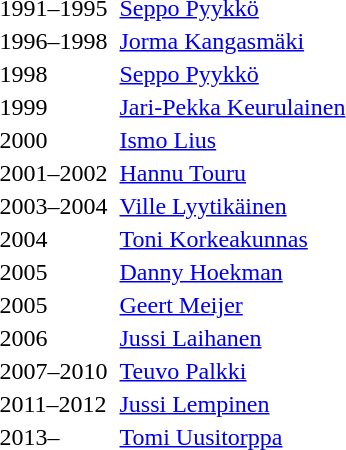<table |valign="top"|>
<tr>
<td>1991–1995</td>
<td></td>
<td><a href='#'>Seppo Pyykkö</a></td>
</tr>
<tr>
<td>1996–1998</td>
<td></td>
<td><a href='#'>Jorma Kangasmäki</a></td>
</tr>
<tr>
<td>1998</td>
<td></td>
<td><a href='#'>Seppo Pyykkö</a></td>
</tr>
<tr>
<td>1999</td>
<td></td>
<td><a href='#'>Jari-Pekka Keurulainen</a></td>
</tr>
<tr>
<td>2000</td>
<td></td>
<td><a href='#'>Ismo Lius</a></td>
</tr>
<tr>
<td>2001–2002</td>
<td></td>
<td><a href='#'>Hannu Touru</a></td>
</tr>
<tr>
<td>2003–2004</td>
<td></td>
<td><a href='#'>Ville Lyytikäinen</a></td>
</tr>
<tr>
<td>2004</td>
<td></td>
<td><a href='#'>Toni Korkeakunnas</a></td>
</tr>
<tr>
<td>2005</td>
<td></td>
<td><a href='#'>Danny Hoekman</a></td>
</tr>
<tr>
<td>2005</td>
<td></td>
<td><a href='#'>Geert Meijer</a></td>
</tr>
<tr>
<td>2006</td>
<td></td>
<td><a href='#'>Jussi Laihanen</a></td>
</tr>
<tr>
<td>2007–2010</td>
<td></td>
<td><a href='#'>Teuvo Palkki</a></td>
</tr>
<tr>
<td>2011–2012</td>
<td></td>
<td><a href='#'>Jussi Lempinen</a></td>
</tr>
<tr>
<td>2013–</td>
<td></td>
<td><a href='#'>Tomi Uusitorppa</a></td>
</tr>
</table>
